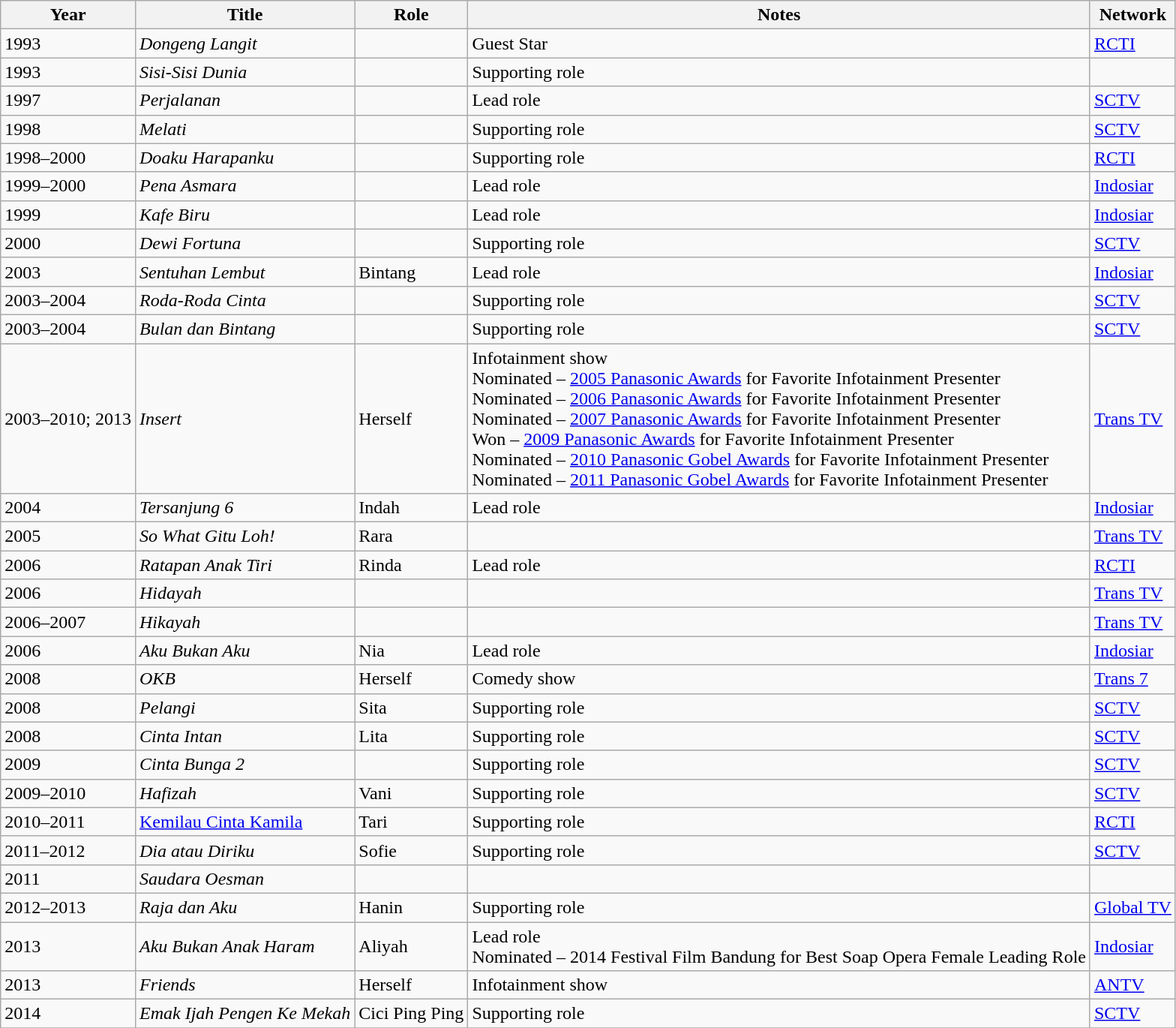<table class="wikitable">
<tr>
<th>Year</th>
<th>Title</th>
<th>Role</th>
<th>Notes</th>
<th>Network</th>
</tr>
<tr>
<td>1993</td>
<td><em>Dongeng Langit</em></td>
<td></td>
<td>Guest Star</td>
<td><a href='#'>RCTI</a></td>
</tr>
<tr>
<td>1993</td>
<td><em>Sisi-Sisi Dunia</em></td>
<td></td>
<td>Supporting role</td>
<td></td>
</tr>
<tr>
<td>1997</td>
<td><em>Perjalanan</em></td>
<td></td>
<td>Lead role</td>
<td><a href='#'>SCTV</a></td>
</tr>
<tr>
<td>1998</td>
<td><em>Melati</em></td>
<td></td>
<td>Supporting role</td>
<td><a href='#'>SCTV</a></td>
</tr>
<tr>
<td>1998–2000</td>
<td><em>Doaku Harapanku</em></td>
<td></td>
<td>Supporting role</td>
<td><a href='#'>RCTI</a></td>
</tr>
<tr>
<td>1999–2000</td>
<td><em>Pena Asmara</em></td>
<td></td>
<td>Lead role</td>
<td><a href='#'>Indosiar</a></td>
</tr>
<tr>
<td>1999</td>
<td><em>Kafe Biru</em></td>
<td></td>
<td>Lead role</td>
<td><a href='#'>Indosiar</a></td>
</tr>
<tr>
<td>2000</td>
<td><em>Dewi Fortuna</em></td>
<td></td>
<td>Supporting role</td>
<td><a href='#'>SCTV</a></td>
</tr>
<tr>
<td>2003</td>
<td><em>Sentuhan Lembut</em></td>
<td>Bintang</td>
<td>Lead role</td>
<td><a href='#'>Indosiar</a></td>
</tr>
<tr>
<td>2003–2004</td>
<td><em>Roda-Roda Cinta</em></td>
<td></td>
<td>Supporting role</td>
<td><a href='#'>SCTV</a></td>
</tr>
<tr>
<td>2003–2004</td>
<td><em>Bulan dan Bintang</em></td>
<td></td>
<td>Supporting role</td>
<td><a href='#'>SCTV</a></td>
</tr>
<tr>
<td>2003–2010; 2013</td>
<td><em>Insert</em></td>
<td>Herself</td>
<td>Infotainment show<br>Nominated – <a href='#'>2005 Panasonic Awards</a> for Favorite Infotainment Presenter<br>Nominated – <a href='#'>2006 Panasonic Awards</a> for Favorite Infotainment Presenter<br>Nominated – <a href='#'>2007 Panasonic Awards</a> for Favorite Infotainment Presenter<br>Won – <a href='#'>2009 Panasonic Awards</a> for Favorite Infotainment Presenter<br>Nominated – <a href='#'>2010 Panasonic Gobel Awards</a> for Favorite Infotainment Presenter<br>Nominated – <a href='#'>2011 Panasonic Gobel Awards</a> for Favorite Infotainment Presenter</td>
<td><a href='#'>Trans TV</a></td>
</tr>
<tr>
<td>2004</td>
<td><em>Tersanjung 6</em></td>
<td>Indah</td>
<td>Lead role</td>
<td><a href='#'>Indosiar</a></td>
</tr>
<tr>
<td>2005</td>
<td><em>So What Gitu Loh!</em></td>
<td>Rara</td>
<td></td>
<td><a href='#'>Trans TV</a></td>
</tr>
<tr>
<td>2006</td>
<td><em>Ratapan Anak Tiri</em></td>
<td>Rinda</td>
<td>Lead role</td>
<td><a href='#'>RCTI</a></td>
</tr>
<tr>
<td>2006</td>
<td><em>Hidayah</em></td>
<td></td>
<td></td>
<td><a href='#'>Trans TV</a></td>
</tr>
<tr>
<td>2006–2007</td>
<td><em>Hikayah</em></td>
<td></td>
<td></td>
<td><a href='#'>Trans TV</a></td>
</tr>
<tr>
<td>2006</td>
<td><em>Aku Bukan Aku</em></td>
<td>Nia</td>
<td>Lead role</td>
<td><a href='#'>Indosiar</a></td>
</tr>
<tr>
<td>2008</td>
<td><em>OKB</em></td>
<td>Herself</td>
<td>Comedy show</td>
<td><a href='#'>Trans 7</a></td>
</tr>
<tr>
<td>2008</td>
<td><em>Pelangi</em></td>
<td>Sita</td>
<td>Supporting role</td>
<td><a href='#'>SCTV</a></td>
</tr>
<tr>
<td>2008</td>
<td><em>Cinta Intan</em></td>
<td>Lita</td>
<td>Supporting role</td>
<td><a href='#'>SCTV</a></td>
</tr>
<tr>
<td>2009</td>
<td><em>Cinta Bunga 2</em></td>
<td></td>
<td>Supporting role</td>
<td><a href='#'>SCTV</a></td>
</tr>
<tr>
<td>2009–2010</td>
<td><em>Hafizah</em></td>
<td>Vani</td>
<td>Supporting role</td>
<td><a href='#'>SCTV</a></td>
</tr>
<tr>
<td>2010–2011</td>
<td><a href='#'>Kemilau Cinta Kamila</a></td>
<td>Tari</td>
<td>Supporting role</td>
<td><a href='#'>RCTI</a></td>
</tr>
<tr>
<td>2011–2012</td>
<td><em>Dia atau Diriku</em></td>
<td>Sofie</td>
<td>Supporting role</td>
<td><a href='#'>SCTV</a></td>
</tr>
<tr>
<td>2011</td>
<td><em>Saudara Oesman</em></td>
<td></td>
<td></td>
<td></td>
</tr>
<tr>
<td>2012–2013</td>
<td><em>Raja dan Aku</em></td>
<td>Hanin</td>
<td>Supporting role</td>
<td><a href='#'>Global TV</a></td>
</tr>
<tr>
<td>2013</td>
<td><em>Aku Bukan Anak Haram</em></td>
<td>Aliyah</td>
<td>Lead role<br>Nominated – 2014 Festival Film Bandung for Best Soap Opera Female Leading Role</td>
<td><a href='#'>Indosiar</a></td>
</tr>
<tr>
<td>2013</td>
<td><em>Friends</em></td>
<td>Herself</td>
<td>Infotainment show</td>
<td><a href='#'>ANTV</a></td>
</tr>
<tr>
<td>2014</td>
<td><em>Emak Ijah Pengen Ke Mekah</em></td>
<td>Cici Ping Ping</td>
<td>Supporting role</td>
<td><a href='#'>SCTV</a></td>
</tr>
<tr>
</tr>
</table>
